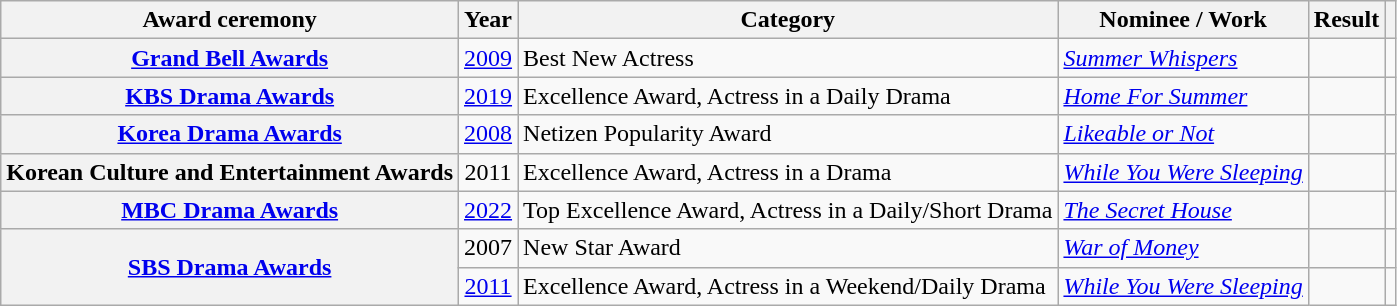<table class="wikitable plainrowheaders sortable">
<tr>
<th scope="col">Award ceremony</th>
<th scope="col">Year</th>
<th scope="col">Category </th>
<th scope="col">Nominee / Work</th>
<th scope="col">Result</th>
<th scope="col" class="unsortable"></th>
</tr>
<tr>
<th scope="row"><a href='#'>Grand Bell Awards</a></th>
<td style="text-align:center"><a href='#'>2009</a></td>
<td>Best New Actress</td>
<td><em><a href='#'>Summer Whispers</a></em></td>
<td></td>
<td style="text-align:center"></td>
</tr>
<tr>
<th scope="row"><a href='#'>KBS Drama Awards</a></th>
<td style="text-align:center"><a href='#'>2019</a></td>
<td>Excellence Award, Actress in a Daily Drama</td>
<td><em><a href='#'>Home For Summer</a></em></td>
<td></td>
<td style="text-align:center"></td>
</tr>
<tr>
<th scope="row"><a href='#'>Korea Drama Awards</a></th>
<td style="text-align:center"><a href='#'>2008</a></td>
<td>Netizen Popularity Award</td>
<td><em><a href='#'>Likeable or Not</a></em></td>
<td></td>
<td style="text-align:center"></td>
</tr>
<tr>
<th scope="row">Korean Culture and Entertainment Awards</th>
<td style="text-align:center">2011</td>
<td>Excellence Award, Actress in a Drama</td>
<td><em><a href='#'>While You Were Sleeping</a></em></td>
<td></td>
<td style="text-align:center"></td>
</tr>
<tr>
<th scope="row"><a href='#'>MBC Drama Awards</a></th>
<td style="text-align:center"><a href='#'>2022</a></td>
<td>Top Excellence Award, Actress in a Daily/Short Drama</td>
<td><em><a href='#'>The Secret House</a></em></td>
<td></td>
<td style="text-align:center"></td>
</tr>
<tr>
<th scope="row" rowspan="2"><a href='#'>SBS Drama Awards</a></th>
<td style="text-align:center">2007</td>
<td>New Star Award</td>
<td><em><a href='#'>War of Money</a></em></td>
<td></td>
<td style="text-align:center"></td>
</tr>
<tr>
<td style="text-align:center"><a href='#'>2011</a></td>
<td>Excellence Award, Actress in a Weekend/Daily Drama</td>
<td><em><a href='#'>While You Were Sleeping</a></em></td>
<td></td>
<td style="text-align:center"></td>
</tr>
</table>
